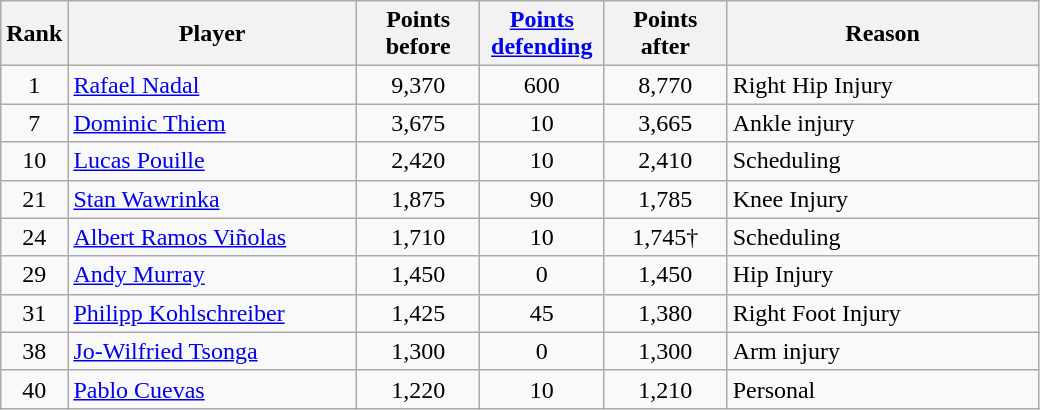<table class="wikitable sortable">
<tr>
<th style="width:30px;">Rank</th>
<th style="width:185px;">Player</th>
<th style="width:75px;">Points before</th>
<th style="width:75px;"><a href='#'>Points defending</a></th>
<th style="width:75px;">Points after</th>
<th style="width:200px;">Reason</th>
</tr>
<tr>
<td style="text-align:center;">1</td>
<td> <a href='#'>Rafael Nadal</a></td>
<td style="text-align:center;">9,370</td>
<td style="text-align:center;">600</td>
<td style="text-align:center;">8,770</td>
<td align="left">Right Hip Injury</td>
</tr>
<tr>
<td style="text-align:center;">7</td>
<td> <a href='#'>Dominic Thiem</a></td>
<td style="text-align:center;">3,675</td>
<td style="text-align:center;">10</td>
<td style="text-align:center;">3,665</td>
<td align="left">Ankle injury</td>
</tr>
<tr>
<td style="text-align:center;">10</td>
<td> <a href='#'>Lucas Pouille</a></td>
<td style="text-align:center;">2,420</td>
<td style="text-align:center;">10</td>
<td style="text-align:center;">2,410</td>
<td align="left">Scheduling</td>
</tr>
<tr>
<td style="text-align:center;">21</td>
<td> <a href='#'>Stan Wawrinka</a></td>
<td style="text-align:center;">1,875</td>
<td style="text-align:center;">90</td>
<td style="text-align:center;">1,785</td>
<td align="left">Knee Injury</td>
</tr>
<tr>
<td style="text-align:center;">24</td>
<td> <a href='#'>Albert Ramos Viñolas</a></td>
<td style="text-align:center;">1,710</td>
<td style="text-align:center;">10</td>
<td style="text-align:center;">1,745†</td>
<td align="left">Scheduling</td>
</tr>
<tr>
<td style="text-align:center;">29</td>
<td> <a href='#'>Andy Murray</a></td>
<td style="text-align:center;">1,450</td>
<td style="text-align:center;">0</td>
<td style="text-align:center;">1,450</td>
<td align="left">Hip Injury</td>
</tr>
<tr>
<td style="text-align:center;">31</td>
<td> <a href='#'>Philipp Kohlschreiber</a></td>
<td style="text-align:center;">1,425</td>
<td style="text-align:center;">45</td>
<td style="text-align:center;">1,380</td>
<td align="left">Right Foot Injury</td>
</tr>
<tr>
<td style="text-align:center;">38</td>
<td> <a href='#'>Jo-Wilfried Tsonga</a></td>
<td style="text-align:center;">1,300</td>
<td style="text-align:center;">0</td>
<td style="text-align:center;">1,300</td>
<td align="left">Arm injury</td>
</tr>
<tr>
<td style="text-align:center;">40</td>
<td> <a href='#'>Pablo Cuevas</a></td>
<td style="text-align:center;">1,220</td>
<td style="text-align:center;">10</td>
<td style="text-align:center;">1,210</td>
<td align="left">Personal</td>
</tr>
</table>
